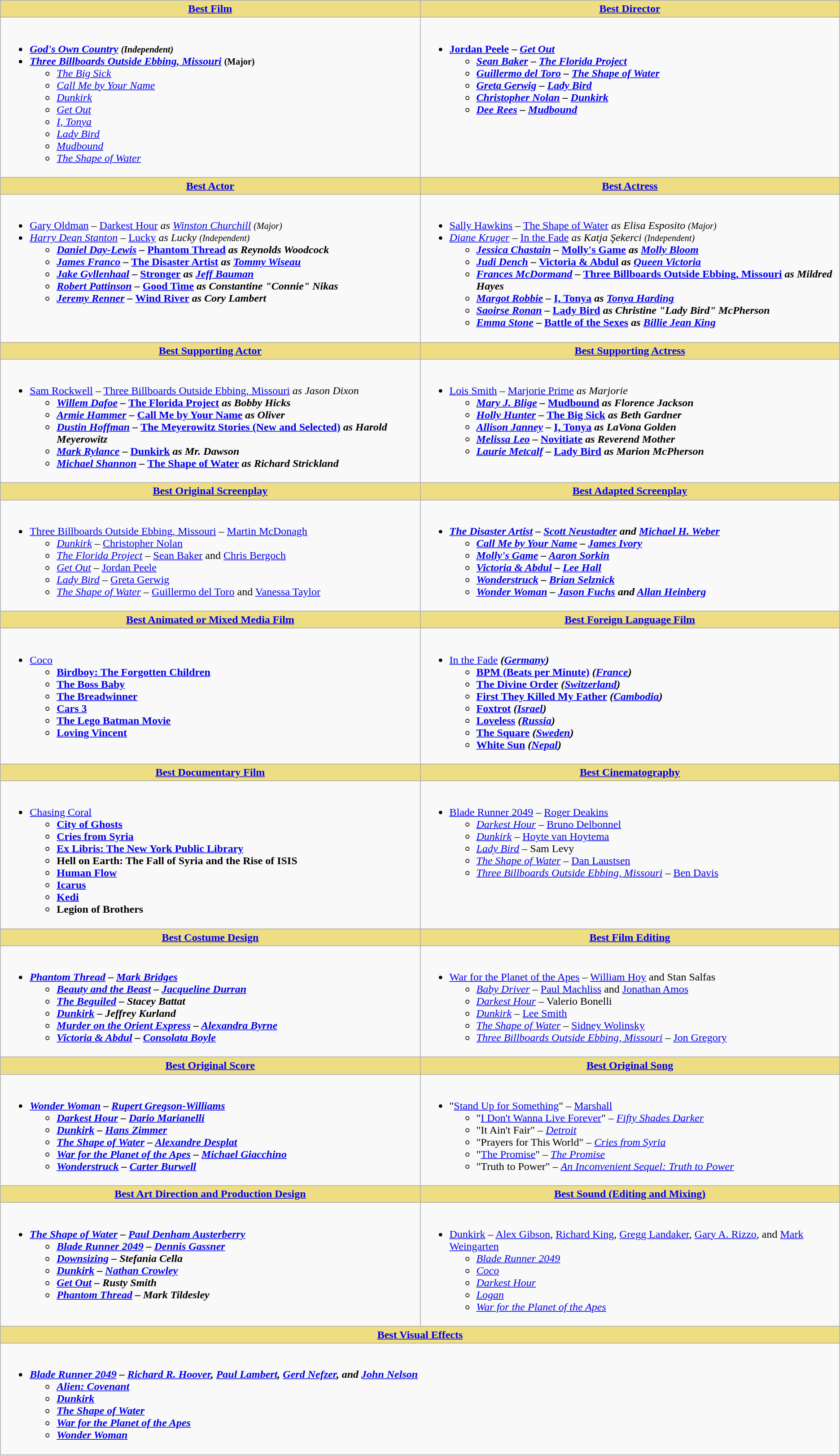<table class="wikitable">
<tr>
<th style="background:#EEDD82; width:50%"><a href='#'>Best Film</a></th>
<th style="background:#EEDD82; width:50%"><a href='#'>Best Director</a></th>
</tr>
<tr>
<td valign="top"><br><ul><li><strong><em><a href='#'>God's Own Country</a><em> <small>(Independent)</small><strong></li><li></em></strong><a href='#'>Three Billboards Outside Ebbing, Missouri</a></em> <small>(Major)</small></strong><ul><li><em><a href='#'>The Big Sick</a></em></li><li><em><a href='#'>Call Me by Your Name</a></em></li><li><em><a href='#'>Dunkirk</a></em></li><li><em><a href='#'>Get Out</a></em></li><li><em><a href='#'>I, Tonya</a></em></li><li><em><a href='#'>Lady Bird</a></em></li><li><em><a href='#'>Mudbound</a></em></li><li><em><a href='#'>The Shape of Water</a></em></li></ul></li></ul></td>
<td valign="top"><br><ul><li><strong><a href='#'>Jordan Peele</a> – <em><a href='#'>Get Out</a><strong><em><ul><li><a href='#'>Sean Baker</a> – </em><a href='#'>The Florida Project</a><em></li><li><a href='#'>Guillermo del Toro</a> – </em><a href='#'>The Shape of Water</a><em></li><li><a href='#'>Greta Gerwig</a> – </em><a href='#'>Lady Bird</a><em></li><li><a href='#'>Christopher Nolan</a> – </em><a href='#'>Dunkirk</a><em></li><li><a href='#'>Dee Rees</a> – </em><a href='#'>Mudbound</a><em></li></ul></li></ul></td>
</tr>
<tr>
<th style="background:#EEDD82; width:50%"><a href='#'>Best Actor</a></th>
<th style="background:#EEDD82; width:50%"><a href='#'>Best Actress</a></th>
</tr>
<tr>
<td valign="top"><br><ul><li></strong><a href='#'>Gary Oldman</a> – </em><a href='#'>Darkest Hour</a><em> as <a href='#'>Winston Churchill</a> <small>(Major)</small><strong></li><li></strong><a href='#'>Harry Dean Stanton</a> – </em><a href='#'>Lucky</a><em> as Lucky <small>(Independent)</small><strong><ul><li><a href='#'>Daniel Day-Lewis</a> – </em><a href='#'>Phantom Thread</a><em> as Reynolds Woodcock</li><li><a href='#'>James Franco</a> – </em><a href='#'>The Disaster Artist</a><em> as <a href='#'>Tommy Wiseau</a></li><li><a href='#'>Jake Gyllenhaal</a> – </em><a href='#'>Stronger</a><em> as <a href='#'>Jeff Bauman</a></li><li><a href='#'>Robert Pattinson</a> – </em><a href='#'>Good Time</a><em> as Constantine "Connie" Nikas</li><li><a href='#'>Jeremy Renner</a> – </em><a href='#'>Wind River</a><em> as Cory Lambert</li></ul></li></ul></td>
<td valign="top"><br><ul><li></strong><a href='#'>Sally Hawkins</a> – </em><a href='#'>The Shape of Water</a><em> as Elisa Esposito <small>(Major)</small><strong></li><li></strong><a href='#'>Diane Kruger</a> – </em><a href='#'>In the Fade</a><em> as Katja Şekerci <small>(Independent)</small><strong><ul><li><a href='#'>Jessica Chastain</a> – </em><a href='#'>Molly's Game</a><em> as <a href='#'>Molly Bloom</a></li><li><a href='#'>Judi Dench</a> – </em><a href='#'>Victoria & Abdul</a><em> as <a href='#'>Queen Victoria</a></li><li><a href='#'>Frances McDormand</a> – </em><a href='#'>Three Billboards Outside Ebbing, Missouri</a><em> as Mildred Hayes</li><li><a href='#'>Margot Robbie</a> – </em><a href='#'>I, Tonya</a><em> as <a href='#'>Tonya Harding</a></li><li><a href='#'>Saoirse Ronan</a> – </em><a href='#'>Lady Bird</a><em> as Christine "Lady Bird" McPherson</li><li><a href='#'>Emma Stone</a> – </em><a href='#'>Battle of the Sexes</a><em> as <a href='#'>Billie Jean King</a></li></ul></li></ul></td>
</tr>
<tr>
<th style="background:#EEDD82; width:50%"><a href='#'>Best Supporting Actor</a></th>
<th style="background:#EEDD82; width:50%"><a href='#'>Best Supporting Actress</a></th>
</tr>
<tr>
<td valign="top"><br><ul><li></strong><a href='#'>Sam Rockwell</a> – </em><a href='#'>Three Billboards Outside Ebbing, Missouri</a><em> as Jason Dixon<strong><ul><li><a href='#'>Willem Dafoe</a> – </em><a href='#'>The Florida Project</a><em> as Bobby Hicks</li><li><a href='#'>Armie Hammer</a> – </em><a href='#'>Call Me by Your Name</a><em> as Oliver</li><li><a href='#'>Dustin Hoffman</a> – </em><a href='#'>The Meyerowitz Stories (New and Selected)</a><em> as Harold Meyerowitz</li><li><a href='#'>Mark Rylance</a> – </em><a href='#'>Dunkirk</a><em> as Mr. Dawson</li><li><a href='#'>Michael Shannon</a> – </em><a href='#'>The Shape of Water</a><em> as Richard Strickland</li></ul></li></ul></td>
<td valign="top"><br><ul><li></strong><a href='#'>Lois Smith</a> – </em><a href='#'>Marjorie Prime</a><em> as Marjorie<strong><ul><li><a href='#'>Mary J. Blige</a> – </em><a href='#'>Mudbound</a><em> as Florence Jackson</li><li><a href='#'>Holly Hunter</a> – </em><a href='#'>The Big Sick</a><em> as Beth Gardner</li><li><a href='#'>Allison Janney</a> – </em><a href='#'>I, Tonya</a><em> as LaVona Golden</li><li><a href='#'>Melissa Leo</a> – </em><a href='#'>Novitiate</a><em> as Reverend Mother</li><li><a href='#'>Laurie Metcalf</a> – </em><a href='#'>Lady Bird</a><em> as Marion McPherson</li></ul></li></ul></td>
</tr>
<tr>
<th style="background:#EEDD82; width:50%"><a href='#'>Best Original Screenplay</a></th>
<th style="background:#EEDD82; width:50%"><a href='#'>Best Adapted Screenplay</a></th>
</tr>
<tr>
<td valign="top"><br><ul><li></em></strong><a href='#'>Three Billboards Outside Ebbing, Missouri</a></em> – <a href='#'>Martin McDonagh</a></strong><ul><li><em><a href='#'>Dunkirk</a></em> – <a href='#'>Christopher Nolan</a></li><li><em><a href='#'>The Florida Project</a></em> – <a href='#'>Sean Baker</a> and <a href='#'>Chris Bergoch</a></li><li><em><a href='#'>Get Out</a></em> – <a href='#'>Jordan Peele</a></li><li><em><a href='#'>Lady Bird</a></em> – <a href='#'>Greta Gerwig</a></li><li><em><a href='#'>The Shape of Water</a></em> – <a href='#'>Guillermo del Toro</a> and <a href='#'>Vanessa Taylor</a></li></ul></li></ul></td>
<td valign="top"><br><ul><li><strong><em><a href='#'>The Disaster Artist</a><em> – <a href='#'>Scott Neustadter</a> and <a href='#'>Michael H. Weber</a><strong><ul><li></em><a href='#'>Call Me by Your Name</a><em> – <a href='#'>James Ivory</a></li><li></em><a href='#'>Molly's Game</a><em> – <a href='#'>Aaron Sorkin</a></li><li></em><a href='#'>Victoria & Abdul</a><em> – <a href='#'>Lee Hall</a></li><li></em><a href='#'>Wonderstruck</a><em> – <a href='#'>Brian Selznick</a></li><li></em><a href='#'>Wonder Woman</a><em> – <a href='#'>Jason Fuchs</a> and <a href='#'>Allan Heinberg</a></li></ul></li></ul></td>
</tr>
<tr>
<th style="background:#EEDD82; width:50%"><a href='#'>Best Animated or Mixed Media Film</a></th>
<th style="background:#EEDD82; width:50%"><a href='#'>Best Foreign Language Film</a></th>
</tr>
<tr>
<td valign="top"><br><ul><li></em></strong><a href='#'>Coco</a><strong><em><ul><li></em><a href='#'>Birdboy: The Forgotten Children</a><em></li><li></em><a href='#'>The Boss Baby</a><em></li><li></em><a href='#'>The Breadwinner</a><em></li><li></em><a href='#'>Cars 3</a><em></li><li></em><a href='#'>The Lego Batman Movie</a><em></li><li></em><a href='#'>Loving Vincent</a><em></li></ul></li></ul></td>
<td valign="top"><br><ul><li></em></strong><a href='#'>In the Fade</a><strong><em> (<a href='#'>Germany</a>)<ul><li></em><a href='#'>BPM (Beats per Minute)</a><em> (<a href='#'>France</a>)</li><li></em><a href='#'>The Divine Order</a><em> (<a href='#'>Switzerland</a>)</li><li></em><a href='#'>First They Killed My Father</a><em> (<a href='#'>Cambodia</a>)</li><li></em><a href='#'>Foxtrot</a><em> (<a href='#'>Israel</a>)</li><li></em><a href='#'>Loveless</a><em> (<a href='#'>Russia</a>)</li><li></em><a href='#'>The Square</a><em> (<a href='#'>Sweden</a>)</li><li></em><a href='#'>White Sun</a><em> (<a href='#'>Nepal</a>)</li></ul></li></ul></td>
</tr>
<tr>
<th style="background:#EEDD82; width:50%"><a href='#'>Best Documentary Film</a></th>
<th style="background:#EEDD82; width:50%"><a href='#'>Best Cinematography</a></th>
</tr>
<tr>
<td valign="top"><br><ul><li></em></strong><a href='#'>Chasing Coral</a><strong><em><ul><li></em><a href='#'>City of Ghosts</a><em></li><li></em><a href='#'>Cries from Syria</a><em></li><li></em><a href='#'>Ex Libris: The New York Public Library</a><em></li><li></em>Hell on Earth: The Fall of Syria and the Rise of ISIS<em></li><li></em><a href='#'>Human Flow</a><em></li><li></em><a href='#'>Icarus</a><em></li><li></em><a href='#'>Kedi</a><em></li><li></em>Legion of Brothers<em></li></ul></li></ul></td>
<td valign="top"><br><ul><li></em></strong><a href='#'>Blade Runner 2049</a></em> – <a href='#'>Roger Deakins</a></strong><ul><li><em><a href='#'>Darkest Hour</a></em> – <a href='#'>Bruno Delbonnel</a></li><li><em><a href='#'>Dunkirk</a></em> – <a href='#'>Hoyte van Hoytema</a></li><li><em><a href='#'>Lady Bird</a></em> – Sam Levy</li><li><em><a href='#'>The Shape of Water</a></em> – <a href='#'>Dan Laustsen</a></li><li><em><a href='#'>Three Billboards Outside Ebbing, Missouri</a></em> – <a href='#'>Ben Davis</a></li></ul></li></ul></td>
</tr>
<tr>
<th style="background:#EEDD82; width:50%"><a href='#'>Best Costume Design</a></th>
<th style="background:#EEDD82; width:50%"><a href='#'>Best Film Editing</a></th>
</tr>
<tr>
<td valign="top"><br><ul><li><strong><em><a href='#'>Phantom Thread</a><em> – <a href='#'>Mark Bridges</a><strong><ul><li></em><a href='#'>Beauty and the Beast</a><em> – <a href='#'>Jacqueline Durran</a></li><li></em><a href='#'>The Beguiled</a><em> – Stacey Battat</li><li></em><a href='#'>Dunkirk</a><em> – Jeffrey Kurland</li><li></em><a href='#'>Murder on the Orient Express</a><em> – <a href='#'>Alexandra Byrne</a></li><li></em><a href='#'>Victoria & Abdul</a><em> – <a href='#'>Consolata Boyle</a></li></ul></li></ul></td>
<td valign="top"><br><ul><li></em></strong><a href='#'>War for the Planet of the Apes</a></em> – <a href='#'>William Hoy</a> and Stan Salfas</strong><ul><li><em><a href='#'>Baby Driver</a></em> – <a href='#'>Paul Machliss</a> and <a href='#'>Jonathan Amos</a></li><li><em><a href='#'>Darkest Hour</a></em> – Valerio Bonelli</li><li><em><a href='#'>Dunkirk</a></em> – <a href='#'>Lee Smith</a></li><li><em><a href='#'>The Shape of Water</a></em> – <a href='#'>Sidney Wolinsky</a></li><li><em><a href='#'>Three Billboards Outside Ebbing, Missouri</a></em> – <a href='#'>Jon Gregory</a></li></ul></li></ul></td>
</tr>
<tr>
<th style="background:#EEDD82; width:50%"><a href='#'>Best Original Score</a></th>
<th style="background:#EEDD82; width:50%"><a href='#'>Best Original Song</a></th>
</tr>
<tr>
<td valign="top"><br><ul><li><strong><em><a href='#'>Wonder Woman</a><em> – <a href='#'>Rupert Gregson-Williams</a><strong><ul><li></em><a href='#'>Darkest Hour</a><em> – <a href='#'>Dario Marianelli</a></li><li></em><a href='#'>Dunkirk</a><em> – <a href='#'>Hans Zimmer</a></li><li></em><a href='#'>The Shape of Water</a><em> – <a href='#'>Alexandre Desplat</a></li><li></em><a href='#'>War for the Planet of the Apes</a><em> – <a href='#'>Michael Giacchino</a></li><li></em><a href='#'>Wonderstruck</a><em> – <a href='#'>Carter Burwell</a></li></ul></li></ul></td>
<td valign="top"><br><ul><li></strong>"<a href='#'>Stand Up for Something</a>" – </em><a href='#'>Marshall</a></em></strong><ul><li>"<a href='#'>I Don't Wanna Live Forever</a>" – <em><a href='#'>Fifty Shades Darker</a></em></li><li>"It Ain't Fair" – <em><a href='#'>Detroit</a></em></li><li>"Prayers for This World" – <em><a href='#'>Cries from Syria</a></em></li><li>"<a href='#'>The Promise</a>" – <em><a href='#'>The Promise</a></em></li><li>"Truth to Power" – <em><a href='#'>An Inconvenient Sequel: Truth to Power</a></em></li></ul></li></ul></td>
</tr>
<tr>
<th style="background:#EEDD82; width:50%"><a href='#'>Best Art Direction and Production Design</a></th>
<th style="background:#EEDD82; width:50%"><a href='#'>Best Sound (Editing and Mixing)</a></th>
</tr>
<tr>
<td valign="top"><br><ul><li><strong><em><a href='#'>The Shape of Water</a><em> – <a href='#'>Paul Denham Austerberry</a><strong><ul><li></em><a href='#'>Blade Runner 2049</a><em> – <a href='#'>Dennis Gassner</a></li><li></em><a href='#'>Downsizing</a><em> – Stefania Cella</li><li></em><a href='#'>Dunkirk</a><em> – <a href='#'>Nathan Crowley</a></li><li></em><a href='#'>Get Out</a><em> – Rusty Smith</li><li></em><a href='#'>Phantom Thread</a><em> – Mark Tildesley</li></ul></li></ul></td>
<td valign="top"><br><ul><li></em></strong><a href='#'>Dunkirk</a></em> – <a href='#'>Alex Gibson</a>, <a href='#'>Richard King</a>, <a href='#'>Gregg Landaker</a>, <a href='#'>Gary A. Rizzo</a>, and <a href='#'>Mark Weingarten</a></strong><ul><li><em><a href='#'>Blade Runner 2049</a></em></li><li><em><a href='#'>Coco</a></em></li><li><em><a href='#'>Darkest Hour</a></em></li><li><em><a href='#'>Logan</a></em></li><li><em><a href='#'>War for the Planet of the Apes</a></em></li></ul></li></ul></td>
</tr>
<tr>
<th colspan="2" style=" background:#EEDD82"><a href='#'>Best Visual Effects</a></th>
</tr>
<tr>
<td colspan="2" valign="top"><br><ul><li><strong><em><a href='#'>Blade Runner 2049</a><em> – <a href='#'>Richard R. Hoover</a>, <a href='#'>Paul Lambert</a>, <a href='#'>Gerd Nefzer</a>, and <a href='#'>John Nelson</a><strong><ul><li></em><a href='#'>Alien: Covenant</a><em></li><li></em><a href='#'>Dunkirk</a><em></li><li></em><a href='#'>The Shape of Water</a><em></li><li></em><a href='#'>War for the Planet of the Apes</a><em></li><li></em><a href='#'>Wonder Woman</a><em></li></ul></li></ul></td>
</tr>
</table>
